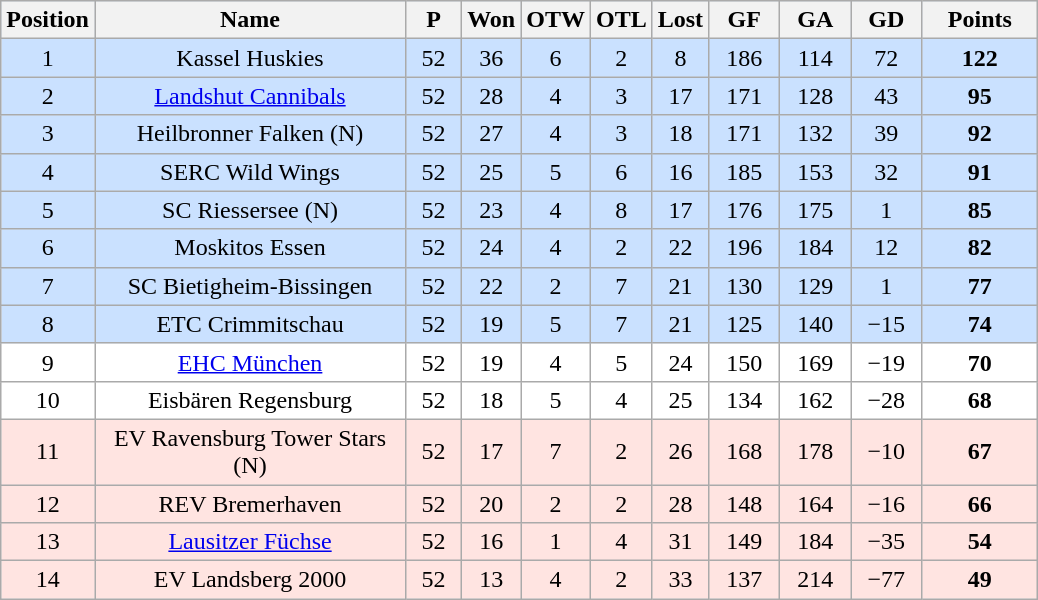<table class="wikitable">
<tr style="background:#cae1ff;">
<th style="width:30px;">Position</th>
<th style="width:200px;">Name</th>
<th style="width:30px;">P</th>
<th style="width:30px;">Won</th>
<th style="width:30px;">OTW</th>
<th style="width:30px;">OTL</th>
<th style="width:30px;">Lost</th>
<th style="width:40px;">GF</th>
<th style="width:40px;">GA</th>
<th style="width:40px;">GD</th>
<th style="width:70px;">Points</th>
</tr>
<tr style="background:#cae1ff; text-align:center;">
<td>1</td>
<td>Kassel Huskies</td>
<td>52</td>
<td>36</td>
<td>6</td>
<td>2</td>
<td>8</td>
<td>186</td>
<td>114</td>
<td>72</td>
<td><strong>122</strong></td>
</tr>
<tr style="background:#cae1ff; text-align:center;">
<td>2</td>
<td><a href='#'>Landshut Cannibals</a></td>
<td>52</td>
<td>28</td>
<td>4</td>
<td>3</td>
<td>17</td>
<td>171</td>
<td>128</td>
<td>43</td>
<td><strong>95</strong></td>
</tr>
<tr style="background:#cae1ff; text-align:center;">
<td>3</td>
<td>Heilbronner Falken (N)</td>
<td>52</td>
<td>27</td>
<td>4</td>
<td>3</td>
<td>18</td>
<td>171</td>
<td>132</td>
<td>39</td>
<td><strong>92</strong></td>
</tr>
<tr style="background:#cae1ff; text-align:center;">
<td>4</td>
<td>SERC Wild Wings</td>
<td>52</td>
<td>25</td>
<td>5</td>
<td>6</td>
<td>16</td>
<td>185</td>
<td>153</td>
<td>32</td>
<td><strong>91</strong></td>
</tr>
<tr style="background:#cae1ff; text-align:center;">
<td>5</td>
<td>SC Riessersee (N)</td>
<td>52</td>
<td>23</td>
<td>4</td>
<td>8</td>
<td>17</td>
<td>176</td>
<td>175</td>
<td>1</td>
<td><strong>85</strong></td>
</tr>
<tr style="background:#cae1ff; text-align:center;">
<td>6</td>
<td>Moskitos Essen</td>
<td>52</td>
<td>24</td>
<td>4</td>
<td>2</td>
<td>22</td>
<td>196</td>
<td>184</td>
<td>12</td>
<td><strong>82</strong></td>
</tr>
<tr style="background:#cae1ff; text-align:center;">
<td>7</td>
<td>SC Bietigheim-Bissingen</td>
<td>52</td>
<td>22</td>
<td>2</td>
<td>7</td>
<td>21</td>
<td>130</td>
<td>129</td>
<td>1</td>
<td><strong>77</strong></td>
</tr>
<tr style="background:#cae1ff; text-align:center;">
<td>8</td>
<td>ETC Crimmitschau</td>
<td>52</td>
<td>19</td>
<td>5</td>
<td>7</td>
<td>21</td>
<td>125</td>
<td>140</td>
<td>−15</td>
<td><strong>74</strong></td>
</tr>
<tr style="background:#fff; text-align:center;">
<td>9</td>
<td><a href='#'>EHC München</a></td>
<td>52</td>
<td>19</td>
<td>4</td>
<td>5</td>
<td>24</td>
<td>150</td>
<td>169</td>
<td>−19</td>
<td><strong>70</strong></td>
</tr>
<tr style="background:#fff; text-align:center;">
<td>10</td>
<td>Eisbären Regensburg</td>
<td>52</td>
<td>18</td>
<td>5</td>
<td>4</td>
<td>25</td>
<td>134</td>
<td>162</td>
<td>−28</td>
<td><strong>68</strong></td>
</tr>
<tr style="background:#ffe4e1; text-align:center;">
<td>11</td>
<td>EV Ravensburg Tower Stars (N)</td>
<td>52</td>
<td>17</td>
<td>7</td>
<td>2</td>
<td>26</td>
<td>168</td>
<td>178</td>
<td>−10</td>
<td><strong>67</strong></td>
</tr>
<tr style="background:#ffe4e1; text-align:center;">
<td>12</td>
<td>REV Bremerhaven</td>
<td>52</td>
<td>20</td>
<td>2</td>
<td>2</td>
<td>28</td>
<td>148</td>
<td>164</td>
<td>−16</td>
<td><strong>66</strong></td>
</tr>
<tr style="background:#ffe4e1; text-align:center;">
<td>13</td>
<td><a href='#'>Lausitzer Füchse</a></td>
<td>52</td>
<td>16</td>
<td>1</td>
<td>4</td>
<td>31</td>
<td>149</td>
<td>184</td>
<td>−35</td>
<td><strong>54</strong></td>
</tr>
<tr style="background:#ffe4e1; text-align:center;">
<td>14</td>
<td>EV Landsberg 2000</td>
<td>52</td>
<td>13</td>
<td>4</td>
<td>2</td>
<td>33</td>
<td>137</td>
<td>214</td>
<td>−77</td>
<td><strong>49</strong></td>
</tr>
</table>
